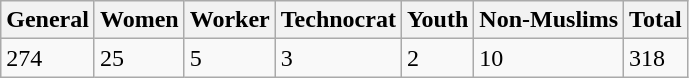<table class="wikitable">
<tr>
<th>General</th>
<th>Women</th>
<th>Worker</th>
<th>Technocrat</th>
<th>Youth</th>
<th>Non-Muslims</th>
<th>Total</th>
</tr>
<tr>
<td>274</td>
<td>25</td>
<td>5</td>
<td>3</td>
<td>2</td>
<td>10</td>
<td>318</td>
</tr>
</table>
